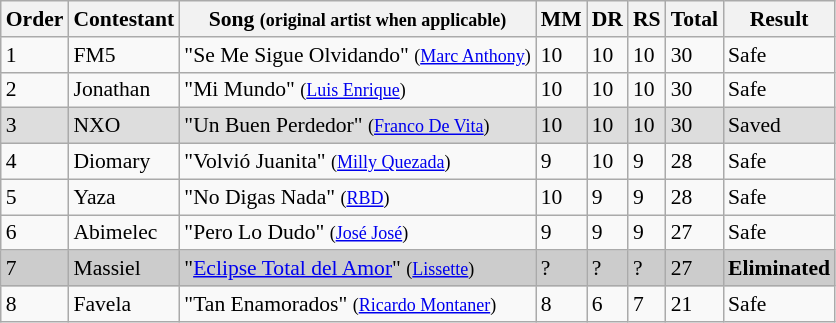<table class="wikitable" style="font-size:90%;">
<tr>
<th>Order</th>
<th>Contestant</th>
<th>Song <small>(original artist when applicable)</small></th>
<th>MM</th>
<th>DR</th>
<th>RS</th>
<th>Total</th>
<th>Result</th>
</tr>
<tr>
<td>1</td>
<td>FM5</td>
<td>"Se Me Sigue Olvidando" <small>(<a href='#'>Marc Anthony</a>)</small></td>
<td>10</td>
<td>10</td>
<td>10</td>
<td>30</td>
<td>Safe</td>
</tr>
<tr>
<td>2</td>
<td>Jonathan</td>
<td>"Mi Mundo" <small>(<a href='#'>Luis Enrique</a>)</small></td>
<td>10</td>
<td>10</td>
<td>10</td>
<td>30</td>
<td>Safe</td>
</tr>
<tr style="background:#ddd;">
<td>3</td>
<td>NXO</td>
<td>"Un Buen Perdedor" <small>(<a href='#'>Franco De Vita</a>)</small></td>
<td>10</td>
<td>10</td>
<td>10</td>
<td>30</td>
<td>Saved</td>
</tr>
<tr>
<td>4</td>
<td>Diomary</td>
<td>"Volvió Juanita" <small>(<a href='#'>Milly Quezada</a>)</small></td>
<td>9</td>
<td>10</td>
<td>9</td>
<td>28</td>
<td>Safe</td>
</tr>
<tr>
<td>5</td>
<td>Yaza</td>
<td>"No Digas Nada" <small>(<a href='#'>RBD</a>)</small></td>
<td>10</td>
<td>9</td>
<td>9</td>
<td>28</td>
<td>Safe</td>
</tr>
<tr>
<td>6</td>
<td>Abimelec</td>
<td>"Pero Lo Dudo" <small>(<a href='#'>José José</a>)</small></td>
<td>9</td>
<td>9</td>
<td>9</td>
<td>27</td>
<td>Safe</td>
</tr>
<tr style="background:#ccc;">
<td>7</td>
<td>Massiel</td>
<td>"<a href='#'>Eclipse Total del Amor</a>" <small>(<a href='#'>Lissette</a>)</small></td>
<td>?</td>
<td>?</td>
<td>?</td>
<td>27</td>
<td><strong>Eliminated</strong></td>
</tr>
<tr>
<td>8</td>
<td>Favela</td>
<td>"Tan Enamorados" <small>(<a href='#'>Ricardo Montaner</a>)</small></td>
<td>8</td>
<td>6</td>
<td>7</td>
<td>21</td>
<td>Safe</td>
</tr>
</table>
